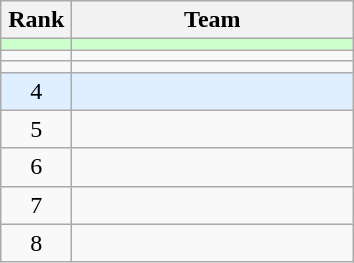<table class="wikitable" style="text-align:center">
<tr>
<th width=40>Rank</th>
<th width=180>Team</th>
</tr>
<tr bgcolor=#ccffcc>
<td></td>
<td style="text-align:left"></td>
</tr>
<tr>
<td></td>
<td style="text-align:left"></td>
</tr>
<tr>
<td></td>
<td style="text-align:left"></td>
</tr>
<tr bgcolor=#dfefff>
<td>4</td>
<td style="text-align:left"></td>
</tr>
<tr>
<td>5</td>
<td style="text-align:left"></td>
</tr>
<tr>
<td>6</td>
<td style="text-align:left"></td>
</tr>
<tr>
<td>7</td>
<td style="text-align:left"></td>
</tr>
<tr>
<td>8</td>
<td style="text-align:left"></td>
</tr>
</table>
